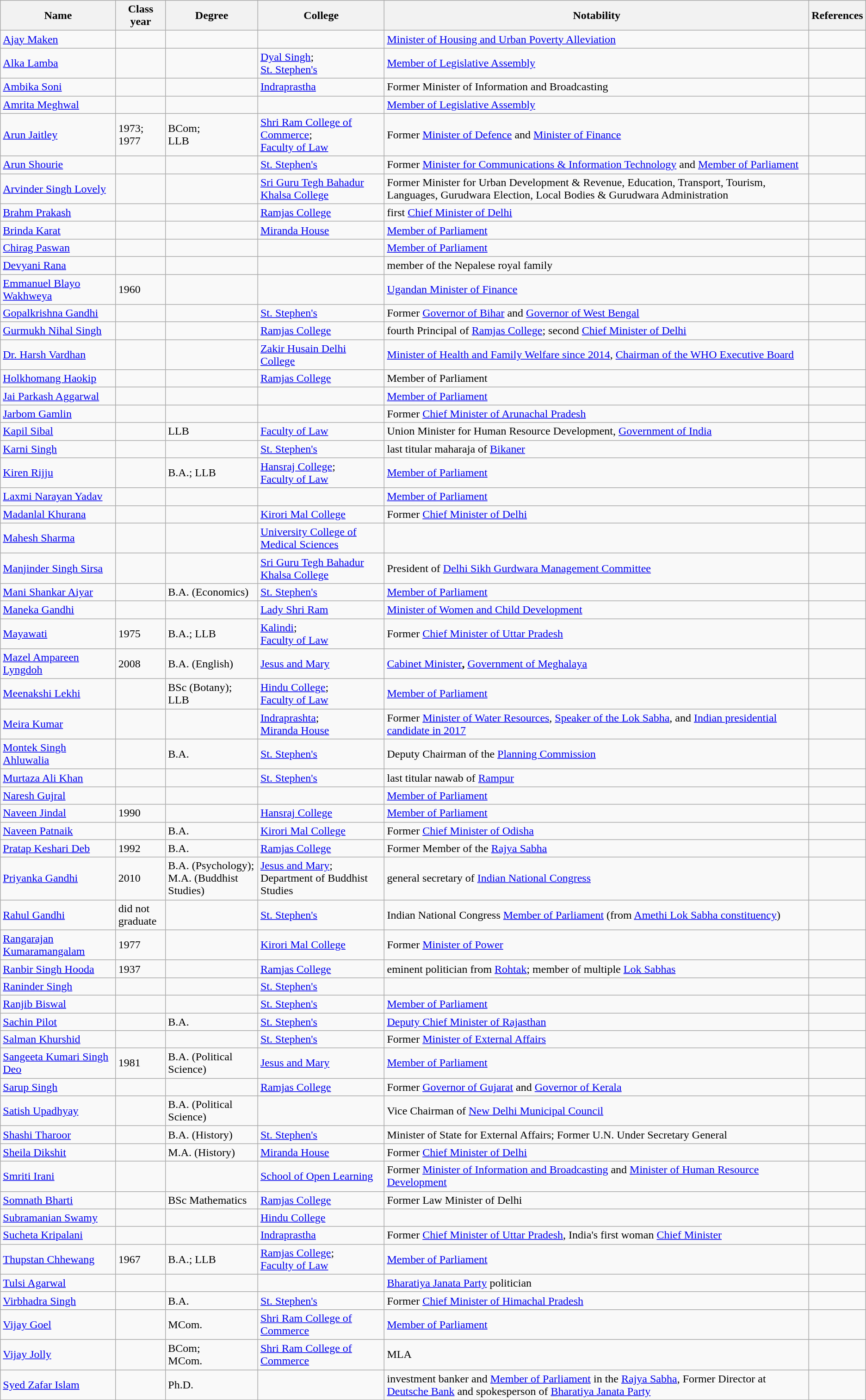<table class="wikitable sortable">
<tr>
<th>Name</th>
<th>Class<br>year</th>
<th>Degree</th>
<th>College</th>
<th class="unsortable">Notability</th>
<th class="unsortable">References</th>
</tr>
<tr>
<td><a href='#'>Ajay Maken</a></td>
<td></td>
<td></td>
<td></td>
<td><a href='#'>Minister of Housing and Urban Poverty Alleviation</a></td>
<td></td>
</tr>
<tr>
<td><a href='#'>Alka Lamba</a></td>
<td></td>
<td></td>
<td><a href='#'>Dyal Singh</a>;<br><a href='#'>St. Stephen's</a></td>
<td><a href='#'>Member of Legislative Assembly</a></td>
<td></td>
</tr>
<tr>
<td><a href='#'>Ambika Soni</a></td>
<td></td>
<td></td>
<td><a href='#'>Indraprastha</a></td>
<td>Former Minister of Information and Broadcasting</td>
<td></td>
</tr>
<tr>
<td><a href='#'>Amrita Meghwal</a></td>
<td></td>
<td></td>
<td></td>
<td><a href='#'>Member of Legislative Assembly</a></td>
<td></td>
</tr>
<tr>
<td><a href='#'>Arun Jaitley</a></td>
<td>1973; 1977</td>
<td>BCom;<br>LLB</td>
<td><a href='#'>Shri Ram College of Commerce</a>;<br><a href='#'>Faculty of Law</a></td>
<td>Former <a href='#'>Minister of Defence</a> and <a href='#'>Minister of Finance</a></td>
<td></td>
</tr>
<tr>
<td><a href='#'>Arun Shourie</a></td>
<td></td>
<td></td>
<td><a href='#'>St. Stephen's</a></td>
<td>Former <a href='#'>Minister for Communications & Information Technology</a> and <a href='#'>Member of Parliament</a></td>
<td></td>
</tr>
<tr>
<td><a href='#'>Arvinder Singh Lovely</a></td>
<td></td>
<td></td>
<td><a href='#'>Sri Guru Tegh Bahadur Khalsa College</a></td>
<td>Former Minister for Urban Development & Revenue, Education, Transport, Tourism, Languages, Gurudwara Election, Local Bodies & Gurudwara Administration</td>
<td></td>
</tr>
<tr>
<td><a href='#'>Brahm Prakash</a></td>
<td></td>
<td></td>
<td><a href='#'>Ramjas College</a></td>
<td>first <a href='#'>Chief Minister of Delhi</a></td>
<td></td>
</tr>
<tr>
<td><a href='#'>Brinda Karat</a></td>
<td></td>
<td></td>
<td><a href='#'>Miranda House</a></td>
<td><a href='#'>Member of Parliament</a></td>
<td></td>
</tr>
<tr>
<td><a href='#'>Chirag Paswan</a></td>
<td></td>
<td></td>
<td></td>
<td><a href='#'>Member of Parliament</a></td>
<td></td>
</tr>
<tr>
<td><a href='#'>Devyani Rana</a></td>
<td></td>
<td></td>
<td></td>
<td>member of the Nepalese royal family</td>
<td></td>
</tr>
<tr>
<td><a href='#'>Emmanuel Blayo Wakhweya</a></td>
<td>1960</td>
<td></td>
<td></td>
<td><a href='#'>Ugandan Minister of Finance</a></td>
<td></td>
</tr>
<tr>
<td><a href='#'>Gopalkrishna Gandhi</a></td>
<td></td>
<td></td>
<td><a href='#'>St. Stephen's</a></td>
<td>Former <a href='#'>Governor of Bihar</a> and <a href='#'>Governor of West Bengal</a></td>
<td></td>
</tr>
<tr>
<td><a href='#'>Gurmukh Nihal Singh</a></td>
<td></td>
<td></td>
<td><a href='#'>Ramjas College</a></td>
<td>fourth Principal of <a href='#'>Ramjas College</a>; second <a href='#'>Chief Minister of Delhi</a></td>
<td></td>
</tr>
<tr>
<td><a href='#'>Dr. Harsh Vardhan</a></td>
<td></td>
<td></td>
<td><a href='#'>Zakir Husain Delhi College</a></td>
<td><a href='#'>Minister of Health and Family Welfare since 2014</a>, <a href='#'>Chairman of the WHO Executive Board</a></td>
<td></td>
</tr>
<tr>
<td><a href='#'>Holkhomang Haokip</a></td>
<td></td>
<td></td>
<td><a href='#'>Ramjas College</a></td>
<td>Member of Parliament</td>
<td></td>
</tr>
<tr>
<td><a href='#'>Jai Parkash Aggarwal</a></td>
<td></td>
<td></td>
<td></td>
<td><a href='#'>Member of Parliament</a></td>
<td></td>
</tr>
<tr>
<td><a href='#'>Jarbom Gamlin</a></td>
<td></td>
<td></td>
<td></td>
<td>Former <a href='#'>Chief Minister of Arunachal Pradesh</a></td>
<td></td>
</tr>
<tr>
<td><a href='#'>Kapil Sibal</a></td>
<td></td>
<td>LLB</td>
<td><a href='#'>Faculty of Law</a></td>
<td>Union Minister for Human Resource Development, <a href='#'>Government of India</a></td>
<td></td>
</tr>
<tr>
<td><a href='#'>Karni Singh</a></td>
<td></td>
<td></td>
<td><a href='#'>St. Stephen's</a></td>
<td>last titular maharaja of <a href='#'>Bikaner</a></td>
<td></td>
</tr>
<tr>
<td><a href='#'>Kiren Rijju</a></td>
<td></td>
<td>B.A.; LLB</td>
<td><a href='#'>Hansraj College</a>;<br><a href='#'>Faculty of Law</a></td>
<td><a href='#'>Member of Parliament</a></td>
<td></td>
</tr>
<tr>
<td><a href='#'>Laxmi Narayan Yadav</a></td>
<td></td>
<td></td>
<td></td>
<td><a href='#'>Member of Parliament</a></td>
<td></td>
</tr>
<tr>
<td><a href='#'>Madanlal Khurana</a></td>
<td></td>
<td></td>
<td><a href='#'>Kirori Mal College</a></td>
<td>Former <a href='#'>Chief Minister of Delhi</a></td>
<td></td>
</tr>
<tr>
<td><a href='#'>Mahesh Sharma</a></td>
<td></td>
<td></td>
<td><a href='#'>University College of Medical Sciences</a></td>
<td></td>
<td></td>
</tr>
<tr>
<td><a href='#'>Manjinder Singh Sirsa</a></td>
<td></td>
<td></td>
<td><a href='#'>Sri Guru Tegh Bahadur Khalsa College</a></td>
<td>President of <a href='#'>Delhi Sikh Gurdwara Management Committee</a></td>
<td></td>
</tr>
<tr>
<td><a href='#'>Mani Shankar Aiyar</a></td>
<td></td>
<td>B.A. (Economics)</td>
<td><a href='#'>St. Stephen's</a></td>
<td><a href='#'>Member of Parliament</a></td>
<td></td>
</tr>
<tr>
<td><a href='#'>Maneka Gandhi</a></td>
<td></td>
<td></td>
<td><a href='#'>Lady Shri Ram</a></td>
<td><a href='#'>Minister of Women and Child Development</a></td>
<td></td>
</tr>
<tr>
<td><a href='#'>Mayawati</a></td>
<td>1975</td>
<td>B.A.; LLB</td>
<td><a href='#'>Kalindi</a>;<br><a href='#'>Faculty of Law</a></td>
<td>Former <a href='#'>Chief Minister of Uttar Pradesh</a></td>
<td></td>
</tr>
<tr>
<td><a href='#'>Mazel Ampareen Lyngdoh</a></td>
<td>2008</td>
<td>B.A. (English)</td>
<td><a href='#'>Jesus and Mary</a></td>
<td><a href='#'>Cabinet Minister</a><strong>,</strong> <a href='#'>Government of Meghalaya</a></td>
<td></td>
</tr>
<tr>
<td><a href='#'>Meenakshi Lekhi</a></td>
<td></td>
<td>BSc (Botany); LLB</td>
<td><a href='#'>Hindu College</a>;<br><a href='#'>Faculty of Law</a></td>
<td><a href='#'>Member of Parliament</a></td>
<td></td>
</tr>
<tr>
<td><a href='#'>Meira Kumar</a></td>
<td></td>
<td></td>
<td><a href='#'>Indraprashta</a>;<br><a href='#'>Miranda House</a></td>
<td>Former <a href='#'>Minister of Water Resources</a>, <a href='#'>Speaker of the Lok Sabha</a>, and <a href='#'>Indian presidential candidate in 2017</a></td>
<td></td>
</tr>
<tr>
<td><a href='#'>Montek Singh Ahluwalia</a></td>
<td></td>
<td>B.A.</td>
<td><a href='#'>St. Stephen's</a></td>
<td>Deputy Chairman of the <a href='#'>Planning Commission</a></td>
<td></td>
</tr>
<tr>
<td><a href='#'>Murtaza Ali Khan</a></td>
<td></td>
<td></td>
<td><a href='#'>St. Stephen's</a></td>
<td>last titular nawab of <a href='#'>Rampur</a></td>
<td></td>
</tr>
<tr>
<td><a href='#'>Naresh Gujral</a></td>
<td></td>
<td></td>
<td></td>
<td><a href='#'>Member of Parliament</a></td>
<td></td>
</tr>
<tr>
<td><a href='#'>Naveen Jindal</a></td>
<td>1990</td>
<td></td>
<td><a href='#'>Hansraj College</a></td>
<td><a href='#'>Member of Parliament</a></td>
<td></td>
</tr>
<tr>
<td><a href='#'>Naveen Patnaik</a></td>
<td></td>
<td>B.A.</td>
<td><a href='#'>Kirori Mal College</a></td>
<td>Former <a href='#'>Chief Minister of Odisha</a></td>
<td></td>
</tr>
<tr>
<td><a href='#'>Pratap Keshari Deb</a></td>
<td>1992</td>
<td>B.A.</td>
<td><a href='#'>Ramjas College</a></td>
<td>Former Member of the <a href='#'>Rajya Sabha</a></td>
<td></td>
</tr>
<tr>
<td><a href='#'>Priyanka Gandhi</a></td>
<td>2010</td>
<td>B.A. (Psychology);<br>M.A. (Buddhist Studies)</td>
<td><a href='#'>Jesus and Mary</a>;<br>Department of Buddhist Studies</td>
<td>general secretary of <a href='#'>Indian National Congress</a></td>
<td></td>
</tr>
<tr>
<td><a href='#'>Rahul Gandhi</a></td>
<td>did not<br>graduate</td>
<td></td>
<td><a href='#'>St. Stephen's</a></td>
<td>Indian National Congress <a href='#'>Member of Parliament</a> (from <a href='#'>Amethi Lok Sabha constituency</a>)</td>
<td></td>
</tr>
<tr>
<td><a href='#'>Rangarajan Kumaramangalam</a></td>
<td>1977</td>
<td></td>
<td><a href='#'>Kirori Mal College</a></td>
<td>Former <a href='#'>Minister of Power</a></td>
<td></td>
</tr>
<tr>
<td><a href='#'>Ranbir Singh Hooda</a></td>
<td>1937</td>
<td></td>
<td><a href='#'>Ramjas College</a></td>
<td>eminent politician from <a href='#'>Rohtak</a>; member of multiple <a href='#'>Lok Sabhas</a></td>
<td></td>
</tr>
<tr>
<td><a href='#'>Raninder Singh</a></td>
<td></td>
<td></td>
<td><a href='#'>St. Stephen's</a></td>
<td></td>
<td></td>
</tr>
<tr>
<td><a href='#'>Ranjib Biswal</a></td>
<td></td>
<td></td>
<td><a href='#'>St. Stephen's</a></td>
<td><a href='#'>Member of Parliament</a></td>
<td></td>
</tr>
<tr>
<td><a href='#'>Sachin Pilot</a></td>
<td></td>
<td>B.A.</td>
<td><a href='#'>St. Stephen's</a></td>
<td><a href='#'>Deputy Chief Minister of Rajasthan</a></td>
<td></td>
</tr>
<tr>
<td><a href='#'>Salman Khurshid</a></td>
<td></td>
<td></td>
<td><a href='#'>St. Stephen's</a></td>
<td>Former <a href='#'>Minister of External Affairs</a></td>
<td></td>
</tr>
<tr>
<td><a href='#'>Sangeeta Kumari Singh Deo</a></td>
<td>1981</td>
<td>B.A. (Political Science)</td>
<td><a href='#'>Jesus and Mary</a></td>
<td><a href='#'>Member of Parliament</a></td>
<td></td>
</tr>
<tr>
<td><a href='#'>Sarup Singh</a></td>
<td></td>
<td></td>
<td><a href='#'>Ramjas College</a></td>
<td>Former <a href='#'>Governor of Gujarat</a> and <a href='#'>Governor of Kerala</a></td>
<td></td>
</tr>
<tr>
<td><a href='#'>Satish Upadhyay</a></td>
<td></td>
<td>B.A. (Political Science)</td>
<td></td>
<td>Vice Chairman of <a href='#'>New Delhi Municipal Council</a></td>
<td></td>
</tr>
<tr>
<td><a href='#'>Shashi Tharoor</a></td>
<td></td>
<td>B.A. (History)</td>
<td><a href='#'>St. Stephen's</a></td>
<td>Minister of State for External Affairs; Former U.N. Under Secretary General</td>
<td></td>
</tr>
<tr>
<td><a href='#'>Sheila Dikshit</a></td>
<td></td>
<td>M.A. (History)</td>
<td><a href='#'>Miranda House</a></td>
<td>Former <a href='#'>Chief Minister of Delhi</a></td>
<td></td>
</tr>
<tr>
<td><a href='#'>Smriti Irani</a></td>
<td></td>
<td></td>
<td><a href='#'>School of Open Learning</a></td>
<td>Former <a href='#'>Minister of Information and Broadcasting</a> and <a href='#'>Minister of Human Resource Development</a></td>
<td></td>
</tr>
<tr>
<td><a href='#'>Somnath Bharti</a></td>
<td></td>
<td>BSc Mathematics</td>
<td><a href='#'>Ramjas College</a></td>
<td>Former Law Minister of Delhi</td>
<td></td>
</tr>
<tr>
<td><a href='#'>Subramanian Swamy</a></td>
<td></td>
<td></td>
<td><a href='#'>Hindu College</a></td>
<td></td>
<td></td>
</tr>
<tr>
<td><a href='#'>Sucheta Kripalani</a></td>
<td></td>
<td></td>
<td><a href='#'>Indraprastha</a></td>
<td>Former <a href='#'>Chief Minister of Uttar Pradesh</a>, India's first woman <a href='#'>Chief Minister</a></td>
<td></td>
</tr>
<tr>
<td><a href='#'>Thupstan Chhewang</a></td>
<td>1967</td>
<td>B.A.; LLB</td>
<td><a href='#'>Ramjas College</a>;<br><a href='#'>Faculty of Law</a></td>
<td><a href='#'>Member of Parliament</a></td>
<td></td>
</tr>
<tr>
<td><a href='#'>Tulsi Agarwal</a></td>
<td></td>
<td></td>
<td></td>
<td><a href='#'>Bharatiya Janata Party</a> politician</td>
<td></td>
</tr>
<tr>
<td><a href='#'>Virbhadra Singh</a></td>
<td></td>
<td>B.A.</td>
<td><a href='#'>St. Stephen's</a></td>
<td>Former <a href='#'>Chief Minister of Himachal Pradesh</a></td>
<td></td>
</tr>
<tr>
<td><a href='#'>Vijay Goel</a></td>
<td></td>
<td>MCom.</td>
<td><a href='#'>Shri Ram College of Commerce</a></td>
<td><a href='#'>Member of Parliament</a></td>
<td></td>
</tr>
<tr>
<td><a href='#'>Vijay Jolly</a></td>
<td></td>
<td>BCom;<br>MCom.</td>
<td><a href='#'>Shri Ram College of Commerce</a></td>
<td>MLA</td>
<td></td>
</tr>
<tr>
<td><a href='#'>Syed Zafar Islam</a></td>
<td></td>
<td>Ph.D.</td>
<td></td>
<td>investment banker and <a href='#'>Member of Parliament</a> in the <a href='#'>Rajya Sabha</a>, Former Director at <a href='#'>Deutsche Bank</a> and spokesperson of <a href='#'>Bharatiya Janata Party</a></td>
<td></td>
</tr>
</table>
